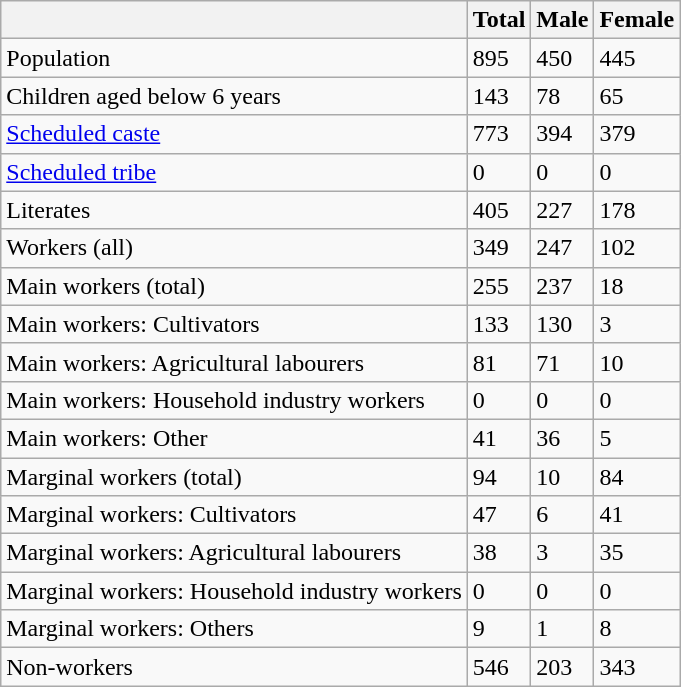<table class="wikitable sortable">
<tr>
<th></th>
<th>Total</th>
<th>Male</th>
<th>Female</th>
</tr>
<tr>
<td>Population</td>
<td>895</td>
<td>450</td>
<td>445</td>
</tr>
<tr>
<td>Children aged below 6 years</td>
<td>143</td>
<td>78</td>
<td>65</td>
</tr>
<tr>
<td><a href='#'>Scheduled caste</a></td>
<td>773</td>
<td>394</td>
<td>379</td>
</tr>
<tr>
<td><a href='#'>Scheduled tribe</a></td>
<td>0</td>
<td>0</td>
<td>0</td>
</tr>
<tr>
<td>Literates</td>
<td>405</td>
<td>227</td>
<td>178</td>
</tr>
<tr>
<td>Workers (all)</td>
<td>349</td>
<td>247</td>
<td>102</td>
</tr>
<tr>
<td>Main workers (total)</td>
<td>255</td>
<td>237</td>
<td>18</td>
</tr>
<tr>
<td>Main workers: Cultivators</td>
<td>133</td>
<td>130</td>
<td>3</td>
</tr>
<tr>
<td>Main workers: Agricultural labourers</td>
<td>81</td>
<td>71</td>
<td>10</td>
</tr>
<tr>
<td>Main workers: Household industry workers</td>
<td>0</td>
<td>0</td>
<td>0</td>
</tr>
<tr>
<td>Main workers: Other</td>
<td>41</td>
<td>36</td>
<td>5</td>
</tr>
<tr>
<td>Marginal workers (total)</td>
<td>94</td>
<td>10</td>
<td>84</td>
</tr>
<tr>
<td>Marginal workers: Cultivators</td>
<td>47</td>
<td>6</td>
<td>41</td>
</tr>
<tr>
<td>Marginal workers: Agricultural labourers</td>
<td>38</td>
<td>3</td>
<td>35</td>
</tr>
<tr>
<td>Marginal workers: Household industry workers</td>
<td>0</td>
<td>0</td>
<td>0</td>
</tr>
<tr>
<td>Marginal workers: Others</td>
<td>9</td>
<td>1</td>
<td>8</td>
</tr>
<tr>
<td>Non-workers</td>
<td>546</td>
<td>203</td>
<td>343</td>
</tr>
</table>
